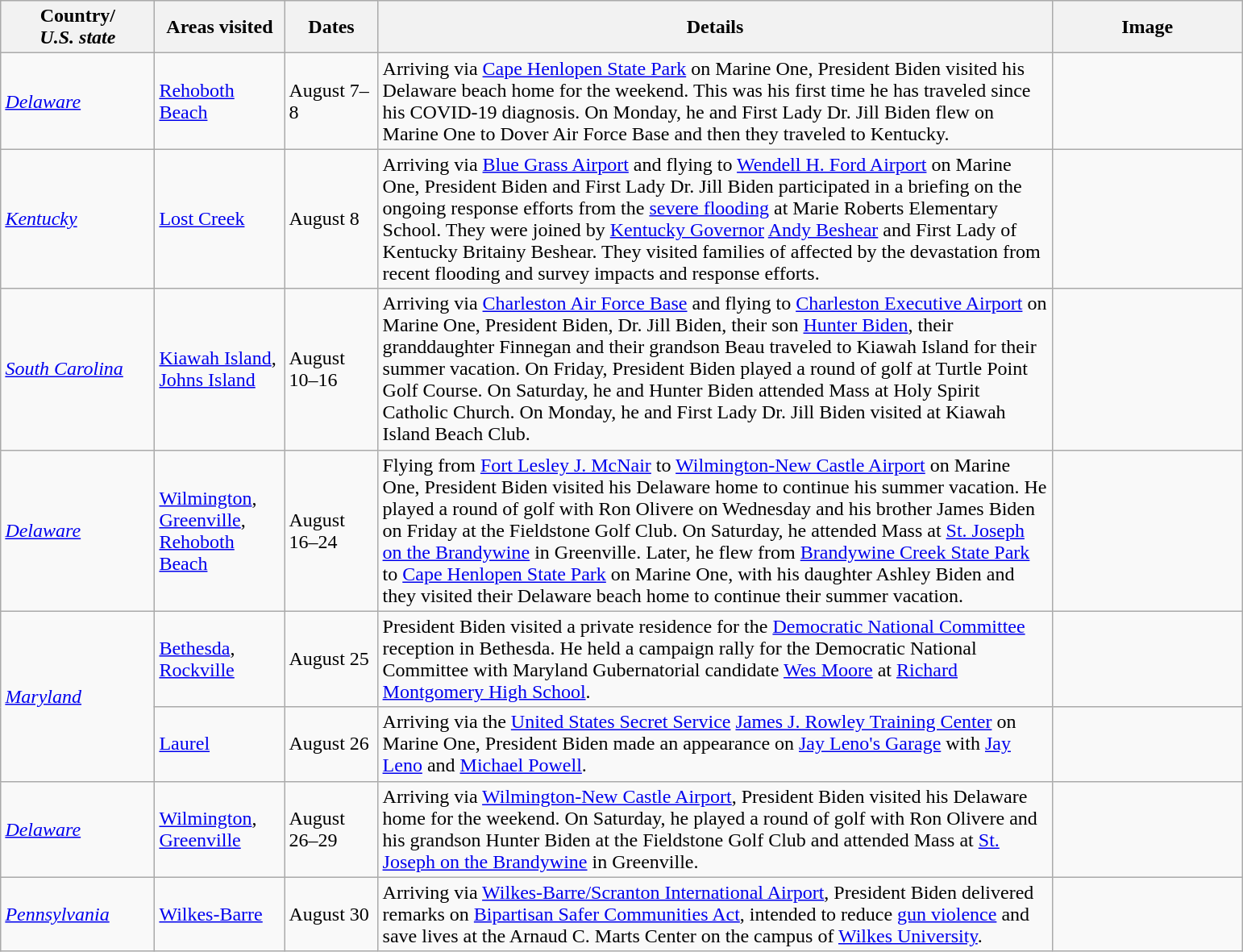<table class="wikitable" style="margin: 1em auto 1em auto">
<tr>
<th width="120">Country/<br><em>U.S. state</em></th>
<th width="100">Areas visited</th>
<th width="70">Dates</th>
<th width="550">Details</th>
<th width="150">Image</th>
</tr>
<tr>
<td> <em><a href='#'>Delaware</a></em></td>
<td><a href='#'>Rehoboth Beach</a></td>
<td>August 7–8</td>
<td>Arriving via <a href='#'>Cape Henlopen State Park</a> on Marine One, President Biden visited his Delaware beach home for the weekend. This was his first time he has traveled since his COVID-19 diagnosis. On Monday, he and First Lady Dr. Jill Biden flew on Marine One to Dover Air Force Base and then they traveled to Kentucky.</td>
<td></td>
</tr>
<tr>
<td> <em><a href='#'>Kentucky</a></em></td>
<td><a href='#'>Lost Creek</a></td>
<td>August 8</td>
<td>Arriving via <a href='#'>Blue Grass Airport</a> and flying to <a href='#'>Wendell H. Ford Airport</a> on Marine One, President Biden and First Lady Dr. Jill Biden participated in a briefing on the ongoing response efforts from the <a href='#'>severe flooding</a> at Marie Roberts Elementary School. They were joined by <a href='#'>Kentucky Governor</a> <a href='#'>Andy Beshear</a> and First Lady of Kentucky Britainy Beshear. They visited families of affected by the devastation from recent flooding and survey impacts and response efforts.</td>
<td></td>
</tr>
<tr>
<td> <em><a href='#'>South Carolina</a></em></td>
<td><a href='#'>Kiawah Island</a>, <a href='#'>Johns Island</a></td>
<td>August 10–16</td>
<td>Arriving via <a href='#'>Charleston Air Force Base</a> and flying to <a href='#'>Charleston Executive Airport</a> on Marine One, President Biden, Dr. Jill Biden, their son <a href='#'>Hunter Biden</a>, their granddaughter Finnegan and their grandson Beau traveled to Kiawah Island for their summer vacation. On Friday, President Biden played a round of golf at Turtle Point Golf Course. On Saturday, he and Hunter Biden attended Mass at Holy Spirit Catholic Church. On Monday, he and First Lady Dr. Jill Biden visited at Kiawah Island Beach Club.</td>
<td></td>
</tr>
<tr>
<td> <em><a href='#'>Delaware</a></em></td>
<td><a href='#'>Wilmington</a>, <a href='#'>Greenville</a>, <a href='#'>Rehoboth Beach</a></td>
<td>August 16–24</td>
<td>Flying from <a href='#'>Fort Lesley J. McNair</a> to <a href='#'>Wilmington-New Castle Airport</a> on Marine One, President Biden visited his Delaware home to continue his summer vacation. He played a round of golf with Ron Olivere on Wednesday and his brother James Biden on Friday at the Fieldstone Golf Club. On Saturday, he attended Mass at <a href='#'>St. Joseph on the Brandywine</a> in Greenville. Later, he flew from <a href='#'>Brandywine Creek State Park</a> to <a href='#'>Cape Henlopen State Park</a> on Marine One, with his daughter Ashley Biden and they visited their Delaware beach home to continue their summer vacation.</td>
<td></td>
</tr>
<tr>
<td rowspan="2"> <em><a href='#'>Maryland</a></em></td>
<td><a href='#'>Bethesda</a>, <a href='#'>Rockville</a></td>
<td>August 25</td>
<td>President Biden visited a private residence for the <a href='#'>Democratic National Committee</a> reception in Bethesda. He held a campaign rally for the Democratic National Committee with Maryland Gubernatorial candidate <a href='#'>Wes Moore</a> at <a href='#'>Richard Montgomery High School</a>.</td>
<td></td>
</tr>
<tr>
<td><a href='#'>Laurel</a></td>
<td>August 26</td>
<td>Arriving via the <a href='#'>United States Secret Service</a> <a href='#'>James J. Rowley Training Center</a> on Marine One, President Biden made an appearance on <a href='#'>Jay Leno's Garage</a> with <a href='#'>Jay Leno</a> and <a href='#'>Michael Powell</a>.</td>
<td></td>
</tr>
<tr>
<td> <em><a href='#'>Delaware</a></em></td>
<td><a href='#'>Wilmington</a>, <a href='#'>Greenville</a></td>
<td>August 26–29</td>
<td>Arriving via <a href='#'>Wilmington-New Castle Airport</a>, President Biden visited his Delaware home for the weekend. On Saturday, he played a round of golf with Ron Olivere and his grandson Hunter Biden at the Fieldstone Golf Club and attended Mass at <a href='#'>St. Joseph on the Brandywine</a> in Greenville.</td>
<td></td>
</tr>
<tr>
<td> <em><a href='#'>Pennsylvania</a></em></td>
<td><a href='#'>Wilkes-Barre</a></td>
<td>August 30</td>
<td>Arriving via <a href='#'>Wilkes-Barre/Scranton International Airport</a>, President Biden delivered remarks on <a href='#'>Bipartisan Safer Communities Act</a>, intended to reduce <a href='#'>gun violence</a> and save lives at the Arnaud C. Marts Center on the campus of <a href='#'>Wilkes University</a>.</td>
<td></td>
</tr>
</table>
